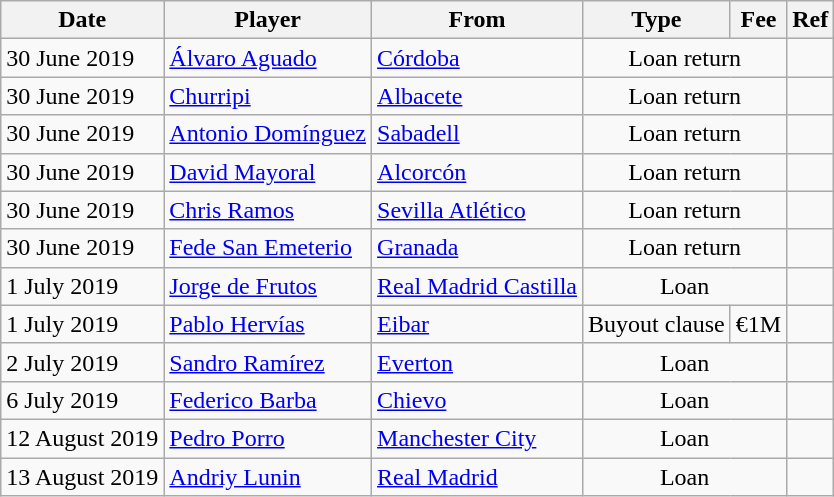<table class="wikitable">
<tr>
<th>Date</th>
<th>Player</th>
<th>From</th>
<th>Type</th>
<th>Fee</th>
<th>Ref</th>
</tr>
<tr>
<td>30 June 2019</td>
<td> <a href='#'>Álvaro Aguado</a></td>
<td><a href='#'>Córdoba</a></td>
<td style="text-align:center;" colspan="2">Loan return</td>
<td align=center></td>
</tr>
<tr>
<td>30 June 2019</td>
<td> <a href='#'>Churripi</a></td>
<td><a href='#'>Albacete</a></td>
<td style="text-align:center;" colspan="2">Loan return</td>
<td align=center></td>
</tr>
<tr>
<td>30 June 2019</td>
<td> <a href='#'>Antonio Domínguez</a></td>
<td><a href='#'>Sabadell</a></td>
<td style="text-align:center;" colspan="2">Loan return</td>
<td align=center></td>
</tr>
<tr>
<td>30 June 2019</td>
<td> <a href='#'>David Mayoral</a></td>
<td><a href='#'>Alcorcón</a></td>
<td style="text-align:center;" colspan="2">Loan return</td>
<td align=center></td>
</tr>
<tr>
<td>30 June 2019</td>
<td> <a href='#'>Chris Ramos</a></td>
<td><a href='#'>Sevilla Atlético</a></td>
<td style="text-align:center;" colspan="2">Loan return</td>
<td align=center></td>
</tr>
<tr>
<td>30 June 2019</td>
<td> <a href='#'>Fede San Emeterio</a></td>
<td><a href='#'>Granada</a></td>
<td style="text-align:center;" colspan="2">Loan return</td>
<td align=center></td>
</tr>
<tr>
<td>1 July 2019</td>
<td> <a href='#'>Jorge de Frutos</a></td>
<td><a href='#'>Real Madrid Castilla</a></td>
<td style="text-align:center;" colspan="2">Loan</td>
<td align=center></td>
</tr>
<tr>
<td>1 July 2019</td>
<td> <a href='#'>Pablo Hervías</a></td>
<td><a href='#'>Eibar</a></td>
<td align=center>Buyout clause</td>
<td align=center=>€1M</td>
<td align=center></td>
</tr>
<tr>
<td>2 July 2019</td>
<td> <a href='#'>Sandro Ramírez</a></td>
<td> <a href='#'>Everton</a></td>
<td style="text-align:center;" colspan="2">Loan</td>
<td align=center></td>
</tr>
<tr>
<td>6 July 2019</td>
<td> <a href='#'>Federico Barba</a></td>
<td> <a href='#'>Chievo</a></td>
<td style="text-align:center;" colspan="2">Loan</td>
<td align=center></td>
</tr>
<tr>
<td>12 August 2019</td>
<td> <a href='#'>Pedro Porro</a></td>
<td> <a href='#'>Manchester City</a></td>
<td style="text-align:center;" colspan="2">Loan</td>
<td align=center></td>
</tr>
<tr>
<td>13 August 2019</td>
<td> <a href='#'>Andriy Lunin</a></td>
<td><a href='#'>Real Madrid</a></td>
<td style="text-align:center;" colspan="2">Loan</td>
<td align=center></td>
</tr>
</table>
